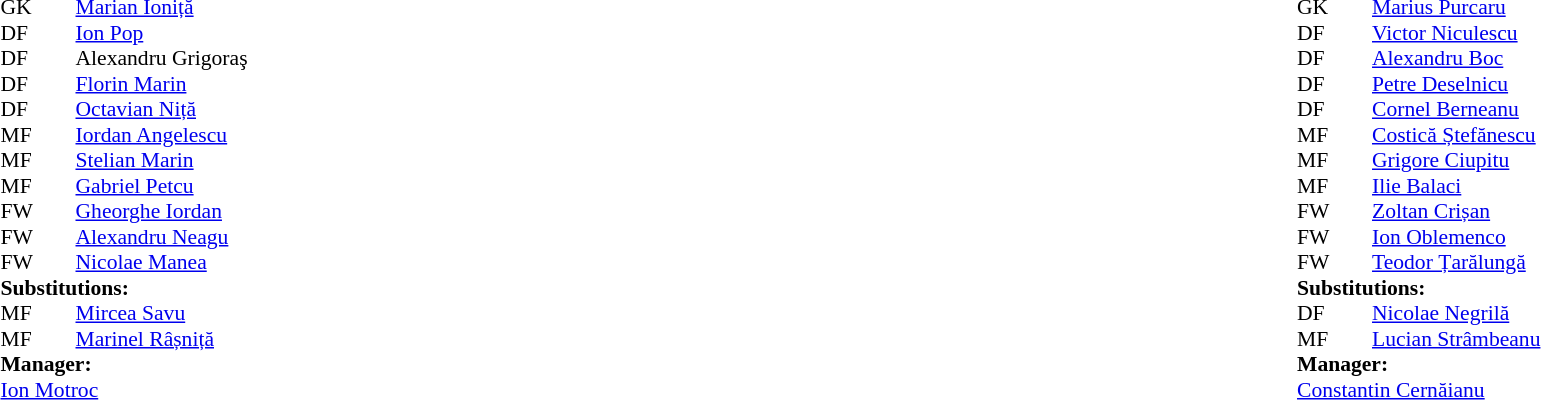<table style="width:100%;">
<tr>
<td style="vertical-align:top; width:50%;"><br><table style="font-size: 90%" cellspacing="0" cellpadding="0">
<tr>
<th width=25></th>
<th width=25></th>
</tr>
<tr>
<td>GK</td>
<td></td>
<td> <a href='#'>Marian Ioniță</a></td>
</tr>
<tr>
<td>DF</td>
<td></td>
<td> <a href='#'>Ion Pop</a></td>
</tr>
<tr>
<td>DF</td>
<td></td>
<td> Alexandru Grigoraş</td>
</tr>
<tr>
<td>DF</td>
<td></td>
<td> <a href='#'>Florin Marin</a></td>
</tr>
<tr>
<td>DF</td>
<td></td>
<td> <a href='#'>Octavian Niță</a></td>
</tr>
<tr>
<td>MF</td>
<td></td>
<td> <a href='#'>Iordan Angelescu</a> </td>
</tr>
<tr>
<td>MF</td>
<td></td>
<td> <a href='#'>Stelian Marin</a> </td>
</tr>
<tr>
<td>MF</td>
<td></td>
<td> <a href='#'>Gabriel Petcu</a></td>
</tr>
<tr>
<td>FW</td>
<td></td>
<td> <a href='#'>Gheorghe Iordan</a></td>
</tr>
<tr>
<td>FW</td>
<td></td>
<td> <a href='#'>Alexandru Neagu</a></td>
</tr>
<tr>
<td>FW</td>
<td></td>
<td> <a href='#'>Nicolae Manea</a></td>
</tr>
<tr>
<td colspan=3><strong>Substitutions:</strong></td>
</tr>
<tr>
<td>MF</td>
<td></td>
<td> <a href='#'>Mircea Savu</a> </td>
</tr>
<tr>
<td>MF</td>
<td></td>
<td> <a href='#'>Marinel Râșniță</a> </td>
</tr>
<tr>
<td colspan=3><strong>Manager:</strong></td>
</tr>
<tr>
<td colspan=4> <a href='#'>Ion Motroc</a></td>
</tr>
</table>
</td>
<td valign="top"></td>
<td style="vertical-align:top; width:50%;"><br><table cellspacing="0" cellpadding="0" style="font-size:90%; margin:auto;">
<tr>
<th width=25></th>
<th width=25></th>
</tr>
<tr>
<td>GK</td>
<td></td>
<td> <a href='#'>Marius Purcaru</a></td>
</tr>
<tr>
<td>DF</td>
<td></td>
<td> <a href='#'>Victor Niculescu</a></td>
</tr>
<tr>
<td>DF</td>
<td></td>
<td> <a href='#'>Alexandru Boc</a></td>
</tr>
<tr>
<td>DF</td>
<td></td>
<td> <a href='#'>Petre Deselnicu</a></td>
</tr>
<tr>
<td>DF</td>
<td></td>
<td> <a href='#'>Cornel Berneanu</a></td>
</tr>
<tr>
<td>MF</td>
<td></td>
<td> <a href='#'>Costică Ștefănescu</a> </td>
</tr>
<tr>
<td>MF</td>
<td></td>
<td> <a href='#'>Grigore Ciupitu</a></td>
</tr>
<tr>
<td>MF</td>
<td></td>
<td> <a href='#'>Ilie Balaci</a> </td>
</tr>
<tr>
<td>FW</td>
<td></td>
<td> <a href='#'>Zoltan Crișan</a></td>
</tr>
<tr>
<td>FW</td>
<td></td>
<td> <a href='#'>Ion Oblemenco</a></td>
</tr>
<tr>
<td>FW</td>
<td></td>
<td> <a href='#'>Teodor Țarălungă</a> </td>
</tr>
<tr>
<td colspan=3><strong>Substitutions:</strong></td>
</tr>
<tr>
<td>DF</td>
<td></td>
<td> <a href='#'>Nicolae Negrilă</a> </td>
</tr>
<tr>
<td>MF</td>
<td></td>
<td> <a href='#'>Lucian Strâmbeanu</a> </td>
</tr>
<tr>
<td colspan=3><strong>Manager:</strong></td>
</tr>
<tr>
<td colspan=4> <a href='#'>Constantin Cernăianu</a></td>
</tr>
</table>
</td>
</tr>
</table>
